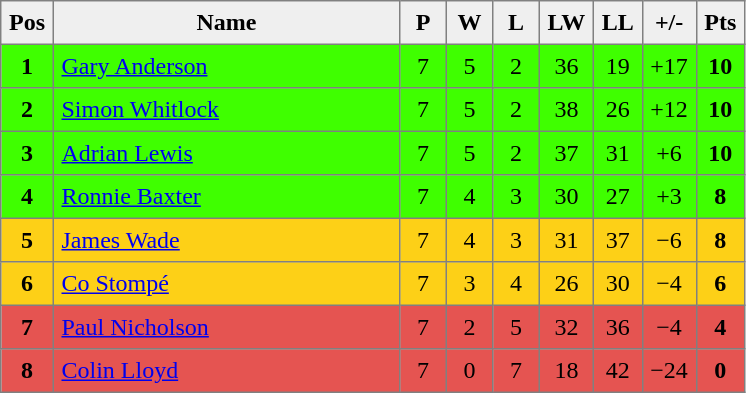<table style=border-collapse:collapse border=1 cellspacing=0 cellpadding=5>
<tr align=center bgcolor=#efefef>
<th width=20>Pos</th>
<th width=220>Name</th>
<th width=20>P</th>
<th width=20>W</th>
<th width=20>L</th>
<th width=20>LW</th>
<th width=20>LL</th>
<th width=20>+/-</th>
<th width=20>Pts</th>
</tr>
<tr align=center bgcolor="#3FFF00">
<td><strong>1</strong></td>
<td align="left"> <a href='#'>Gary Anderson</a></td>
<td>7</td>
<td>5</td>
<td>2</td>
<td>36</td>
<td>19</td>
<td>+17</td>
<td><strong>10</strong></td>
</tr>
<tr align=center bgcolor="#3FFF00">
<td><strong>2</strong></td>
<td align="left"> <a href='#'>Simon Whitlock</a></td>
<td>7</td>
<td>5</td>
<td>2</td>
<td>38</td>
<td>26</td>
<td>+12</td>
<td><strong>10</strong></td>
</tr>
<tr align=center bgcolor="#3FFF00">
<td><strong>3</strong></td>
<td align="left"> <a href='#'>Adrian Lewis</a></td>
<td>7</td>
<td>5</td>
<td>2</td>
<td>37</td>
<td>31</td>
<td>+6</td>
<td><strong>10</strong></td>
</tr>
<tr align=center bgcolor="#3FFF00">
<td><strong>4</strong></td>
<td align="left"> <a href='#'>Ronnie Baxter</a></td>
<td>7</td>
<td>4</td>
<td>3</td>
<td>30</td>
<td>27</td>
<td>+3</td>
<td><strong>8</strong></td>
</tr>
<tr align=center bgcolor="#FDD017">
<td><strong>5</strong></td>
<td align="left"> <a href='#'>James Wade</a></td>
<td>7</td>
<td>4</td>
<td>3</td>
<td>31</td>
<td>37</td>
<td>−6</td>
<td><strong>8</strong></td>
</tr>
<tr align=center bgcolor="#FDD017">
<td><strong>6</strong></td>
<td align="left"> <a href='#'>Co Stompé</a></td>
<td>7</td>
<td>3</td>
<td>4</td>
<td>26</td>
<td>30</td>
<td>−4</td>
<td><strong>6</strong></td>
</tr>
<tr align=center bgcolor="#E55451">
<td><strong>7</strong></td>
<td align="left"> <a href='#'>Paul Nicholson</a></td>
<td>7</td>
<td>2</td>
<td>5</td>
<td>32</td>
<td>36</td>
<td>−4</td>
<td><strong>4</strong></td>
</tr>
<tr align=center bgcolor="#E55451">
<td><strong>8</strong></td>
<td align="left"> <a href='#'>Colin Lloyd</a></td>
<td>7</td>
<td>0</td>
<td>7</td>
<td>18</td>
<td>42</td>
<td>−24</td>
<td><strong>0</strong></td>
</tr>
</table>
